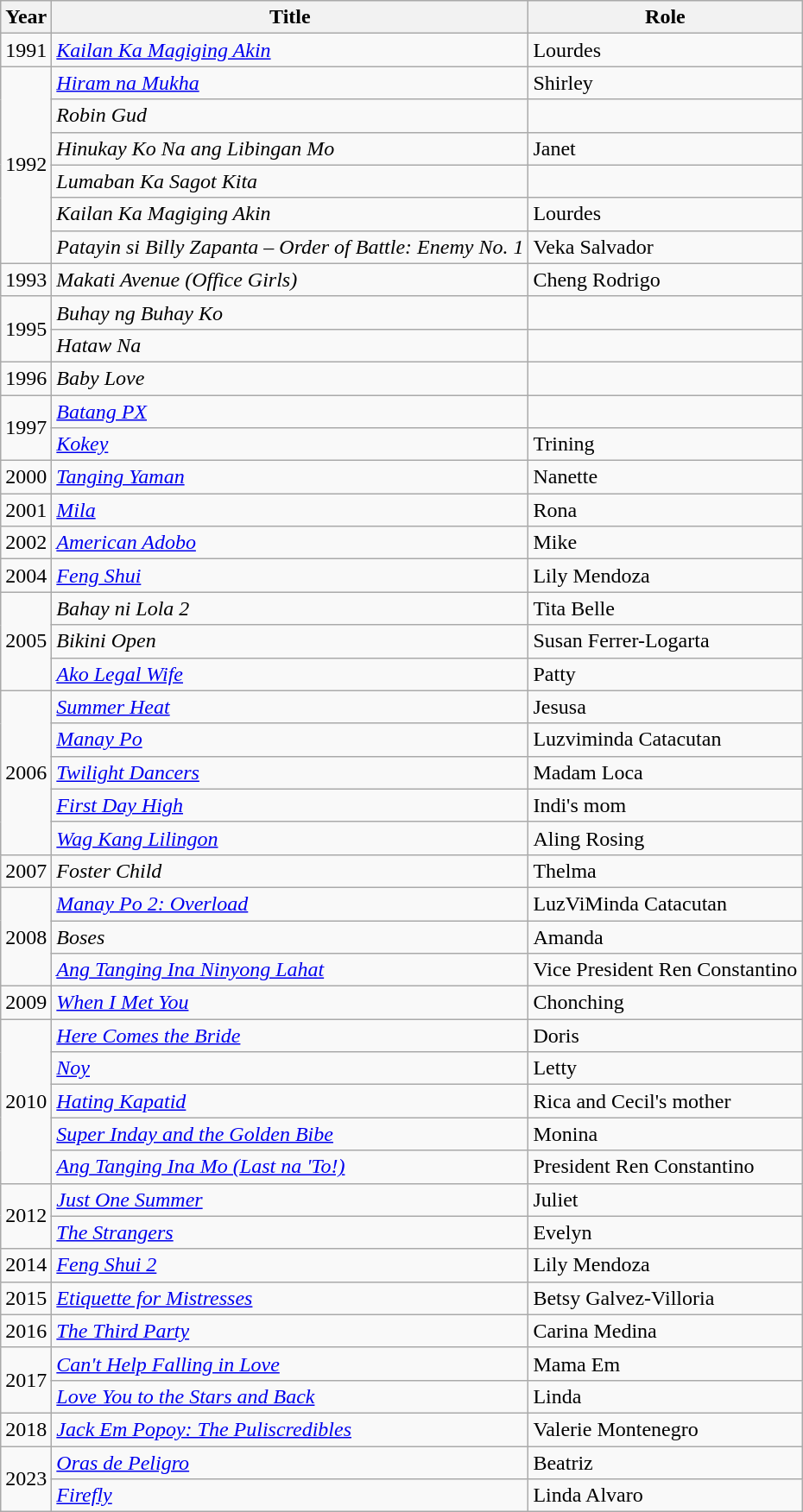<table class="wikitable">
<tr>
<th>Year</th>
<th>Title</th>
<th>Role</th>
</tr>
<tr>
<td>1991</td>
<td><em><a href='#'>Kailan Ka Magiging Akin</a></em></td>
<td>Lourdes</td>
</tr>
<tr>
<td rowspan="6">1992</td>
<td><em><a href='#'>Hiram na Mukha</a></em></td>
<td>Shirley</td>
</tr>
<tr>
<td><em>Robin Gud</em></td>
<td></td>
</tr>
<tr>
<td><em>Hinukay Ko Na ang Libingan Mo</em></td>
<td>Janet</td>
</tr>
<tr>
<td><em>Lumaban Ka Sagot Kita</em></td>
<td></td>
</tr>
<tr>
<td><em>Kailan Ka Magiging Akin</em></td>
<td>Lourdes</td>
</tr>
<tr>
<td><em>Patayin si Billy Zapanta – Order of Battle: Enemy No. 1</em></td>
<td>Veka Salvador</td>
</tr>
<tr>
<td>1993</td>
<td><em>Makati Avenue (Office Girls)</em></td>
<td>Cheng Rodrigo</td>
</tr>
<tr>
<td rowspan=2>1995</td>
<td><em>Buhay ng Buhay Ko</em></td>
<td></td>
</tr>
<tr>
<td><em>Hataw Na</em></td>
<td></td>
</tr>
<tr>
<td>1996</td>
<td><em>Baby Love</em></td>
<td></td>
</tr>
<tr>
<td rowspan="2">1997</td>
<td><em><a href='#'>Batang PX</a></em></td>
<td></td>
</tr>
<tr>
<td><em><a href='#'>Kokey</a></em></td>
<td>Trining</td>
</tr>
<tr>
<td>2000</td>
<td><em><a href='#'>Tanging Yaman</a></em></td>
<td>Nanette</td>
</tr>
<tr>
<td>2001</td>
<td><em><a href='#'>Mila</a></em></td>
<td>Rona</td>
</tr>
<tr>
<td>2002</td>
<td><em><a href='#'>American Adobo</a></em></td>
<td>Mike</td>
</tr>
<tr>
<td>2004</td>
<td><em><a href='#'>Feng Shui</a></em></td>
<td>Lily Mendoza</td>
</tr>
<tr>
<td rowspan=3>2005</td>
<td><em>Bahay ni Lola 2</em></td>
<td>Tita Belle</td>
</tr>
<tr>
<td><em>Bikini Open</em></td>
<td>Susan Ferrer-Logarta</td>
</tr>
<tr>
<td><em><a href='#'>Ako Legal Wife</a></em></td>
<td>Patty</td>
</tr>
<tr>
<td rowspan=5>2006</td>
<td><em><a href='#'>Summer Heat</a></em></td>
<td>Jesusa</td>
</tr>
<tr>
<td><em><a href='#'>Manay Po</a></em></td>
<td>Luzviminda Catacutan</td>
</tr>
<tr>
<td><em><a href='#'>Twilight Dancers</a></em></td>
<td>Madam Loca</td>
</tr>
<tr>
<td><em><a href='#'>First Day High</a></em></td>
<td>Indi's mom</td>
</tr>
<tr>
<td><em><a href='#'>Wag Kang Lilingon</a></em></td>
<td>Aling Rosing</td>
</tr>
<tr>
<td>2007</td>
<td><em>Foster Child</em></td>
<td>Thelma</td>
</tr>
<tr>
<td rowspan=3>2008</td>
<td><em><a href='#'>Manay Po 2: Overload</a></em></td>
<td>LuzViMinda Catacutan</td>
</tr>
<tr>
<td><em>Boses</em></td>
<td>Amanda</td>
</tr>
<tr>
<td><em><a href='#'>Ang Tanging Ina Ninyong Lahat</a></em></td>
<td>Vice President Ren Constantino</td>
</tr>
<tr>
<td>2009</td>
<td><em><a href='#'>When I Met You</a></em></td>
<td>Chonching</td>
</tr>
<tr>
<td rowspan=5>2010</td>
<td><em><a href='#'>Here Comes the Bride</a></em></td>
<td>Doris</td>
</tr>
<tr>
<td><em><a href='#'>Noy</a></em></td>
<td>Letty</td>
</tr>
<tr>
<td><em><a href='#'>Hating Kapatid</a></em></td>
<td>Rica and Cecil's mother</td>
</tr>
<tr>
<td><em><a href='#'>Super Inday and the Golden Bibe</a></em></td>
<td>Monina</td>
</tr>
<tr>
<td><em><a href='#'>Ang Tanging Ina Mo (Last na 'To!)</a></em></td>
<td>President Ren Constantino</td>
</tr>
<tr>
<td rowspan=2>2012</td>
<td><em><a href='#'>Just One Summer</a></em></td>
<td>Juliet</td>
</tr>
<tr>
<td><em><a href='#'>The Strangers</a></em></td>
<td>Evelyn</td>
</tr>
<tr>
<td>2014</td>
<td><em><a href='#'>Feng Shui 2</a></em></td>
<td>Lily Mendoza</td>
</tr>
<tr>
<td>2015</td>
<td><em><a href='#'>Etiquette for Mistresses</a></em></td>
<td>Betsy Galvez-Villoria</td>
</tr>
<tr>
<td>2016</td>
<td><em><a href='#'>The Third Party</a></em></td>
<td>Carina Medina</td>
</tr>
<tr>
<td rowspan=2>2017</td>
<td><em><a href='#'>Can't Help Falling in Love</a></em></td>
<td>Mama Em</td>
</tr>
<tr>
<td><em><a href='#'>Love You to the Stars and Back</a></em></td>
<td>Linda</td>
</tr>
<tr>
<td>2018</td>
<td><em><a href='#'>Jack Em Popoy: The Puliscredibles</a></em></td>
<td>Valerie Montenegro</td>
</tr>
<tr>
<td rowspan="2">2023</td>
<td><em><a href='#'>Oras de Peligro</a></em></td>
<td>Beatriz</td>
</tr>
<tr>
<td><a href='#'><em>Firefly</em></a></td>
<td>Linda Alvaro</td>
</tr>
</table>
